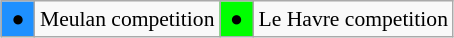<table class="wikitable" style="margin:0.5em auto; font-size:90%;position:relative;">
<tr>
<td bgcolor=DodgerBlue align=center> ● </td>
<td>Meulan competition</td>
<td bgcolor=Lime align=center> ● </td>
<td>Le Havre competition</td>
</tr>
</table>
